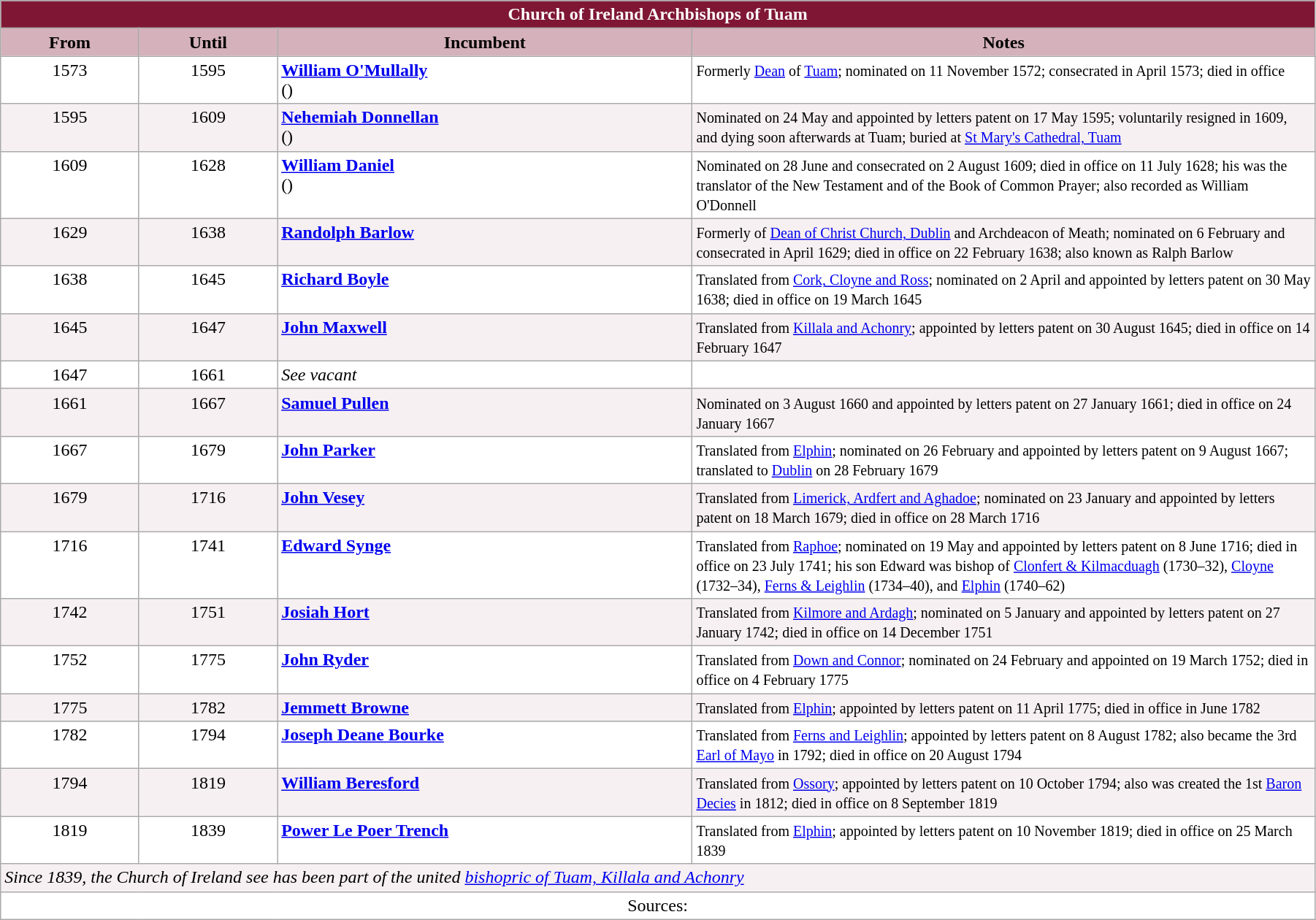<table class="wikitable" style="width:95%;" border="1" cellpadding="2">
<tr>
<th colspan="4" style="background-color: #7F1734; color: white;">Church of Ireland Archbishops of Tuam</th>
</tr>
<tr valign=center>
<th style="background-color:#D4B1BB" width="10%">From</th>
<th style="background-color:#D4B1BB" width="10%">Until</th>
<th style="background-color:#D4B1BB" width="30%">Incumbent</th>
<th style="background-color:#D4B1BB" width="45%">Notes</th>
</tr>
<tr valign="top" style="background-color: white;">
<td align=center>1573</td>
<td align=center>1595</td>
<td><strong><a href='#'>William O'Mullally</a></strong><br>()</td>
<td><small>Formerly <a href='#'>Dean</a> of <a href='#'>Tuam</a>; nominated on 11 November 1572; consecrated in April 1573; died in office</small></td>
</tr>
<tr valign="top" style="background-color: #F7F0F2;">
<td align=center>1595</td>
<td align=center>1609</td>
<td><strong><a href='#'>Nehemiah Donnellan</a></strong><br>()</td>
<td><small>Nominated on 24 May and appointed by letters patent on 17 May 1595; voluntarily resigned in 1609, and dying soon afterwards at Tuam; buried at <a href='#'>St Mary's Cathedral, Tuam</a></small></td>
</tr>
<tr valign="top" style="background-color: white;">
<td align=center>1609</td>
<td align=center>1628</td>
<td><strong><a href='#'>William Daniel</a></strong><br>()</td>
<td><small>Nominated on 28 June and consecrated on 2 August 1609; died in office on 11 July 1628; his was the translator of the New Testament and of the Book of Common Prayer; also recorded as William O'Donnell</small></td>
</tr>
<tr valign="top" style="background-color: #F7F0F2;">
<td align=center>1629</td>
<td align=center>1638</td>
<td><strong><a href='#'>Randolph Barlow</a></strong></td>
<td><small>Formerly of <a href='#'>Dean of Christ Church, Dublin</a> and Archdeacon of Meath; nominated on 6 February and consecrated in April 1629; died in office on 22 February 1638; also known as Ralph Barlow</small></td>
</tr>
<tr valign="top" style="background-color: white;">
<td align=center>1638</td>
<td align=center>1645</td>
<td><strong><a href='#'>Richard Boyle</a></strong></td>
<td><small>Translated from <a href='#'>Cork, Cloyne and Ross</a>; nominated on 2 April and appointed by letters patent on 30 May 1638; died in office on 19 March 1645</small></td>
</tr>
<tr valign="top" style="background-color: #F7F0F2;">
<td align=center>1645</td>
<td align=center>1647</td>
<td><strong><a href='#'>John Maxwell</a></strong></td>
<td><small>Translated from <a href='#'>Killala and Achonry</a>; appointed by letters patent on 30 August 1645; died in office on 14 February 1647</small></td>
</tr>
<tr valign="top" style="background-color: white;">
<td align=center>1647</td>
<td align=center>1661</td>
<td><em>See vacant</em></td>
<td><small></small></td>
</tr>
<tr valign="top" style="background-color: #F7F0F2;">
<td align=center>1661</td>
<td align=center>1667</td>
<td><strong><a href='#'>Samuel Pullen</a></strong></td>
<td><small>Nominated on 3 August 1660 and appointed by letters patent on 27 January 1661; died in office on 24 January 1667</small></td>
</tr>
<tr valign="top" style="background-color: white;">
<td align=center>1667</td>
<td align=center>1679</td>
<td><strong><a href='#'>John Parker</a></strong></td>
<td><small>Translated from <a href='#'>Elphin</a>; nominated on 26 February and appointed by letters patent on 9 August 1667; translated to <a href='#'>Dublin</a> on 28 February 1679</small></td>
</tr>
<tr valign="top" style="background-color: #F7F0F2;">
<td align=center>1679</td>
<td align=center>1716</td>
<td><strong><a href='#'>John Vesey</a></strong></td>
<td><small>Translated from <a href='#'>Limerick, Ardfert and Aghadoe</a>; nominated on 23 January and appointed by letters patent on 18 March 1679; died in office on 28 March 1716</small></td>
</tr>
<tr valign="top" style="background-color: white;">
<td align=center>1716</td>
<td align=center>1741</td>
<td><strong><a href='#'>Edward Synge</a></strong></td>
<td><small>Translated from <a href='#'>Raphoe</a>; nominated on 19 May and appointed by letters patent on 8 June 1716; died in office on 23 July 1741; his son Edward was bishop of <a href='#'>Clonfert & Kilmacduagh</a> (1730–32), <a href='#'>Cloyne</a> (1732–34), <a href='#'>Ferns & Leighlin</a> (1734–40), and <a href='#'>Elphin</a> (1740–62)</small></td>
</tr>
<tr valign="top" style="background-color: #F7F0F2;">
<td align=center>1742</td>
<td align=center>1751</td>
<td><strong><a href='#'>Josiah Hort</a></strong></td>
<td><small>Translated from <a href='#'>Kilmore and Ardagh</a>; nominated on 5 January and appointed by letters patent on 27 January 1742; died in office on 14 December 1751</small></td>
</tr>
<tr valign="top" style="background-color: white;">
<td align=center>1752</td>
<td align=center>1775</td>
<td><strong><a href='#'>John Ryder</a></strong></td>
<td><small>Translated from <a href='#'>Down and Connor</a>; nominated on 24 February and appointed on 19 March 1752; died in office on 4 February 1775</small></td>
</tr>
<tr valign="top" style="background-color: #F7F0F2;">
<td align=center>1775</td>
<td align=center>1782</td>
<td><strong><a href='#'>Jemmett Browne</a></strong></td>
<td><small>Translated from <a href='#'>Elphin</a>; appointed by letters patent on 11 April 1775; died in office in June 1782</small></td>
</tr>
<tr valign="top" style="background-color: white;">
<td align=center>1782</td>
<td align=center>1794</td>
<td><strong><a href='#'>Joseph Deane Bourke</a></strong></td>
<td><small>Translated from <a href='#'>Ferns and Leighlin</a>; appointed by letters patent on 8 August 1782; also became the 3rd <a href='#'>Earl of Mayo</a> in 1792; died in office on 20 August 1794</small></td>
</tr>
<tr valign="top" style="background-color: #F7F0F2;">
<td align=center>1794</td>
<td align=center>1819</td>
<td><strong><a href='#'>William Beresford</a></strong></td>
<td><small>Translated from <a href='#'>Ossory</a>; appointed by letters patent on 10 October 1794; also was created the 1st <a href='#'>Baron Decies</a> in 1812; died in office on 8 September 1819</small></td>
</tr>
<tr valign="top" style="background-color: white;">
<td align=center>1819</td>
<td align=center>1839</td>
<td><strong><a href='#'>Power Le Poer Trench</a></strong></td>
<td><small>Translated from <a href='#'>Elphin</a>; appointed by letters patent on 10 November 1819; died in office on 25 March 1839</small></td>
</tr>
<tr valign="top" style="background-color: #F7F0F2;">
<td colspan=4><em>Since 1839, the Church of Ireland see has been part of the united <a href='#'>bishopric of Tuam, Killala and Achonry</a></em></td>
</tr>
<tr valign="top" style="background-color: white;">
<td align=center colspan=4>Sources:</td>
</tr>
</table>
